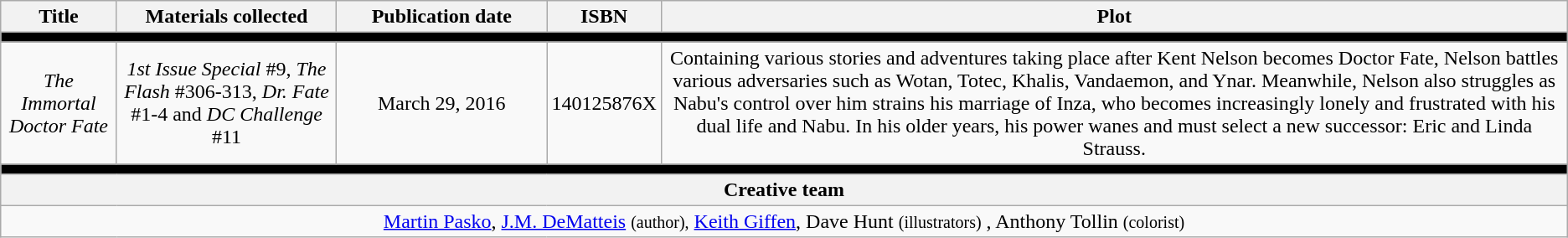<table class="wikitable" style="text-align: center">
<tr>
<th>Title</th>
<th>Materials collected</th>
<th style="width: 10em">Publication date</th>
<th>ISBN</th>
<th>Plot</th>
</tr>
<tr>
<td colspan="5" style="background:#000000"></td>
</tr>
<tr>
<td><em>The Immortal Doctor Fate</em></td>
<td><em>1st Issue Special</em> #9, <em>The Flash</em> #306-313, <em>Dr. Fate</em> #1-4 and <em>DC Challenge</em> #11</td>
<td>March 29, 2016</td>
<td>140125876X</td>
<td>Containing various stories and adventures taking place after Kent Nelson becomes Doctor Fate, Nelson battles various adversaries such as Wotan, Totec, Khalis, Vandaemon, and Ynar. Meanwhile, Nelson also struggles as Nabu's control over him strains his marriage of Inza, who becomes increasingly lonely and frustrated with his dual life and Nabu. In his older years, his power wanes and must select a new successor: Eric and Linda Strauss.</td>
</tr>
<tr>
<td colspan="5" style="background:#000000"></td>
</tr>
<tr>
<th colspan="5">Creative team</th>
</tr>
<tr>
<td colspan="5"><a href='#'>Martin Pasko</a>, <a href='#'>J.M. DeMatteis</a> <small>(author),</small> <a href='#'>Keith Giffen</a>, Dave Hunt <small>(illustrators)</small> , Anthony Tollin <small>(colorist)</small></td>
</tr>
</table>
